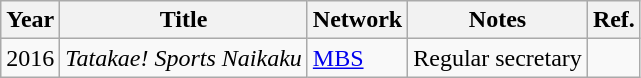<table class="wikitable">
<tr>
<th>Year</th>
<th>Title</th>
<th>Network</th>
<th>Notes</th>
<th>Ref.</th>
</tr>
<tr>
<td>2016</td>
<td><em>Tatakae! Sports Naikaku</em></td>
<td><a href='#'>MBS</a></td>
<td>Regular secretary</td>
<td></td>
</tr>
</table>
